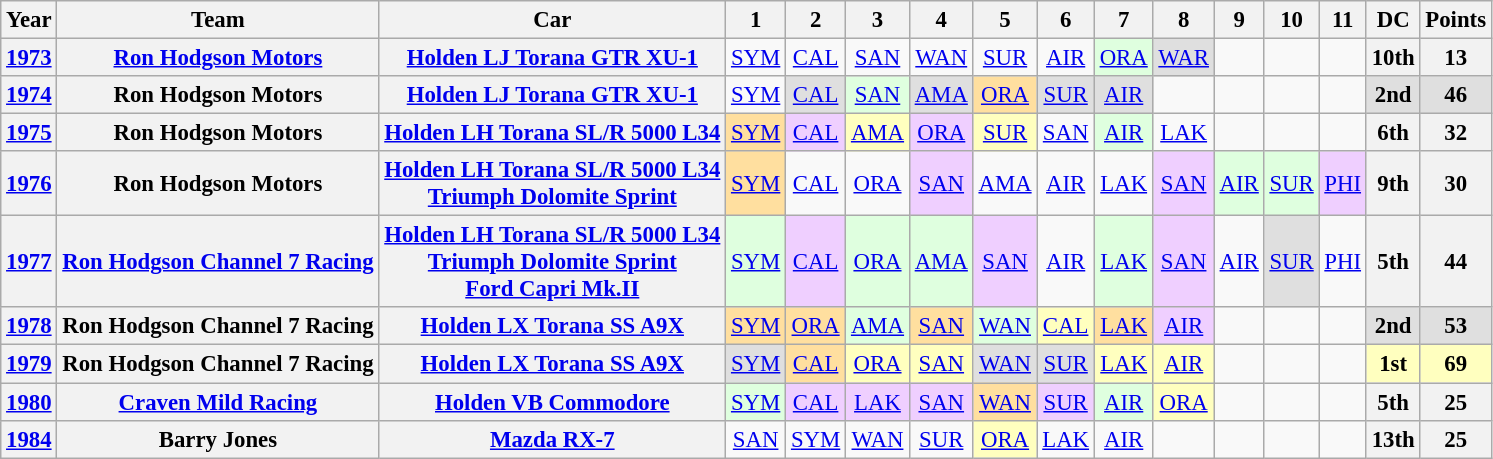<table class="wikitable" style="text-align:center; font-size:95%">
<tr>
<th>Year</th>
<th>Team</th>
<th>Car</th>
<th>1</th>
<th>2</th>
<th>3</th>
<th>4</th>
<th>5</th>
<th>6</th>
<th>7</th>
<th>8</th>
<th>9</th>
<th>10</th>
<th>11</th>
<th>DC</th>
<th>Points</th>
</tr>
<tr>
<th><a href='#'>1973</a></th>
<th><a href='#'>Ron Hodgson Motors</a></th>
<th><a href='#'>Holden LJ Torana GTR XU-1</a></th>
<td><a href='#'>SYM</a></td>
<td><a href='#'>CAL</a></td>
<td><a href='#'>SAN</a></td>
<td><a href='#'>WAN</a></td>
<td><a href='#'>SUR</a></td>
<td><a href='#'>AIR</a></td>
<td style="background:#dfffdf;"><a href='#'>ORA</a><br></td>
<td style="background:#dfdfdf;"><a href='#'>WAR</a><br></td>
<td></td>
<td></td>
<td></td>
<th>10th</th>
<th>13</th>
</tr>
<tr>
<th><a href='#'>1974</a></th>
<th>Ron Hodgson Motors</th>
<th><a href='#'>Holden LJ Torana GTR XU-1</a></th>
<td><a href='#'>SYM</a></td>
<td style="background:#dfdfdf;"><a href='#'>CAL</a><br></td>
<td style="background:#dfffdf;"><a href='#'>SAN</a><br></td>
<td style="background:#dfdfdf;"><a href='#'>AMA</a><br></td>
<td style="background:#ffdf9f;"><a href='#'>ORA</a><br></td>
<td style="background:#dfdfdf;"><a href='#'>SUR</a><br></td>
<td style="background:#dfdfdf;"><a href='#'>AIR</a><br></td>
<td></td>
<td></td>
<td></td>
<td></td>
<th style="background:#dfdfdf;"><strong>2nd</strong></th>
<th style="background:#dfdfdf;">46</th>
</tr>
<tr>
<th><a href='#'>1975</a></th>
<th>Ron Hodgson Motors</th>
<th><a href='#'>Holden LH Torana SL/R 5000 L34</a></th>
<td style="background:#ffdf9f;"><a href='#'>SYM</a><br></td>
<td style="background:#efcfff;"><a href='#'>CAL</a><br></td>
<td style="background:#ffffbf;"><a href='#'>AMA</a><br></td>
<td style="background:#efcfff;"><a href='#'>ORA</a><br></td>
<td style="background:#ffffbf;"><a href='#'>SUR</a><br></td>
<td><a href='#'>SAN</a></td>
<td style="background:#dfffdf;"><a href='#'>AIR</a><br></td>
<td><a href='#'>LAK</a></td>
<td></td>
<td></td>
<td></td>
<th>6th</th>
<th>32</th>
</tr>
<tr>
<th><a href='#'>1976</a></th>
<th>Ron Hodgson Motors</th>
<th><a href='#'>Holden LH Torana SL/R 5000 L34</a><br><a href='#'>Triumph Dolomite Sprint</a></th>
<td style="background:#ffdf9f;"><a href='#'>SYM</a><br></td>
<td><a href='#'>CAL</a></td>
<td><a href='#'>ORA</a></td>
<td style="background:#efcfff;"><a href='#'>SAN</a><br></td>
<td><a href='#'>AMA</a></td>
<td><a href='#'>AIR</a></td>
<td><a href='#'>LAK</a></td>
<td style="background:#efcfff;"><a href='#'>SAN</a><br></td>
<td style="background:#dfffdf;"><a href='#'>AIR</a><br></td>
<td style="background:#dfffdf;"><a href='#'>SUR</a><br></td>
<td style="background:#efcfff;"><a href='#'>PHI</a><br></td>
<th>9th</th>
<th>30</th>
</tr>
<tr>
<th><a href='#'>1977</a></th>
<th><a href='#'>Ron Hodgson Channel 7 Racing</a></th>
<th><a href='#'>Holden LH Torana SL/R 5000 L34</a><br><a href='#'>Triumph Dolomite Sprint</a><br><a href='#'>Ford Capri Mk.II</a></th>
<td style="background:#dfffdf;"><a href='#'>SYM</a><br></td>
<td style="background:#efcfff;"><a href='#'>CAL</a><br></td>
<td style="background:#dfffdf;"><a href='#'>ORA</a><br></td>
<td style="background:#dfffdf;"><a href='#'>AMA</a><br></td>
<td style="background:#efcfff;"><a href='#'>SAN</a><br></td>
<td><a href='#'>AIR</a></td>
<td style="background:#dfffdf;"><a href='#'>LAK</a><br></td>
<td style="background:#efcfff;"><a href='#'>SAN</a><br></td>
<td><a href='#'>AIR</a></td>
<td style="background:#dfdfdf;"><a href='#'>SUR</a><br></td>
<td><a href='#'>PHI</a></td>
<th>5th</th>
<th>44</th>
</tr>
<tr>
<th><a href='#'>1978</a></th>
<th>Ron Hodgson Channel 7 Racing</th>
<th><a href='#'>Holden LX Torana SS A9X</a></th>
<td style="background:#ffdf9f;"><a href='#'>SYM</a><br></td>
<td style="background:#ffdf9f;"><a href='#'>ORA</a><br></td>
<td style="background:#dfffdf;"><a href='#'>AMA</a><br></td>
<td style="background:#ffdf9f;"><a href='#'>SAN</a><br></td>
<td style="background:#dfffdf;"><a href='#'>WAN</a><br></td>
<td style="background:#ffffbf;"><a href='#'>CAL</a><br></td>
<td style="background:#ffdf9f;"><a href='#'>LAK</a><br></td>
<td style="background:#efcfff;"><a href='#'>AIR</a><br></td>
<td></td>
<td></td>
<td></td>
<th style="background:#dfdfdf;"><strong>2nd</strong></th>
<th style="background:#dfdfdf;">53</th>
</tr>
<tr>
<th><a href='#'>1979</a></th>
<th>Ron Hodgson Channel 7 Racing</th>
<th><a href='#'>Holden LX Torana SS A9X</a></th>
<td style="background:#dfdfdf;"><a href='#'>SYM</a><br></td>
<td style="background:#ffdf9f;"><a href='#'>CAL</a><br></td>
<td style="background:#ffffbf;"><a href='#'>ORA</a><br></td>
<td style="background:#ffffbf;"><a href='#'>SAN</a><br></td>
<td style="background:#dfdfdf;"><a href='#'>WAN</a><br></td>
<td style="background:#dfdfdf;"><a href='#'>SUR</a><br></td>
<td style="background:#ffffbf;"><a href='#'>LAK</a><br></td>
<td style="background:#ffffbf;"><a href='#'>AIR</a><br></td>
<td></td>
<td></td>
<td></td>
<th style="background:#ffffbf;"><strong>1st</strong></th>
<th style="background:#ffffbf;">69</th>
</tr>
<tr>
<th><a href='#'>1980</a></th>
<th><a href='#'>Craven Mild Racing</a></th>
<th><a href='#'>Holden VB Commodore</a></th>
<td style="background:#dfffdf;"><a href='#'>SYM</a><br></td>
<td style="background:#efcfff;"><a href='#'>CAL</a><br></td>
<td style="background:#efcfff;"><a href='#'>LAK</a><br></td>
<td style="background:#efcfff;"><a href='#'>SAN</a><br></td>
<td style="background:#ffdf9f;"><a href='#'>WAN</a><br></td>
<td style="background:#efcfff;"><a href='#'>SUR</a><br></td>
<td style="background:#dfffdf;"><a href='#'>AIR</a><br></td>
<td style="background:#ffffbf;"><a href='#'>ORA</a><br></td>
<td></td>
<td></td>
<td></td>
<th>5th</th>
<th>25</th>
</tr>
<tr>
<th><a href='#'>1984</a></th>
<th>Barry Jones</th>
<th><a href='#'>Mazda RX-7</a></th>
<td><a href='#'>SAN</a></td>
<td><a href='#'>SYM</a></td>
<td><a href='#'>WAN</a></td>
<td><a href='#'>SUR</a></td>
<td style="background:#ffffbf;"><a href='#'>ORA</a><br></td>
<td><a href='#'>LAK</a></td>
<td><a href='#'>AIR</a></td>
<td></td>
<td></td>
<td></td>
<td></td>
<th>13th</th>
<th>25</th>
</tr>
</table>
